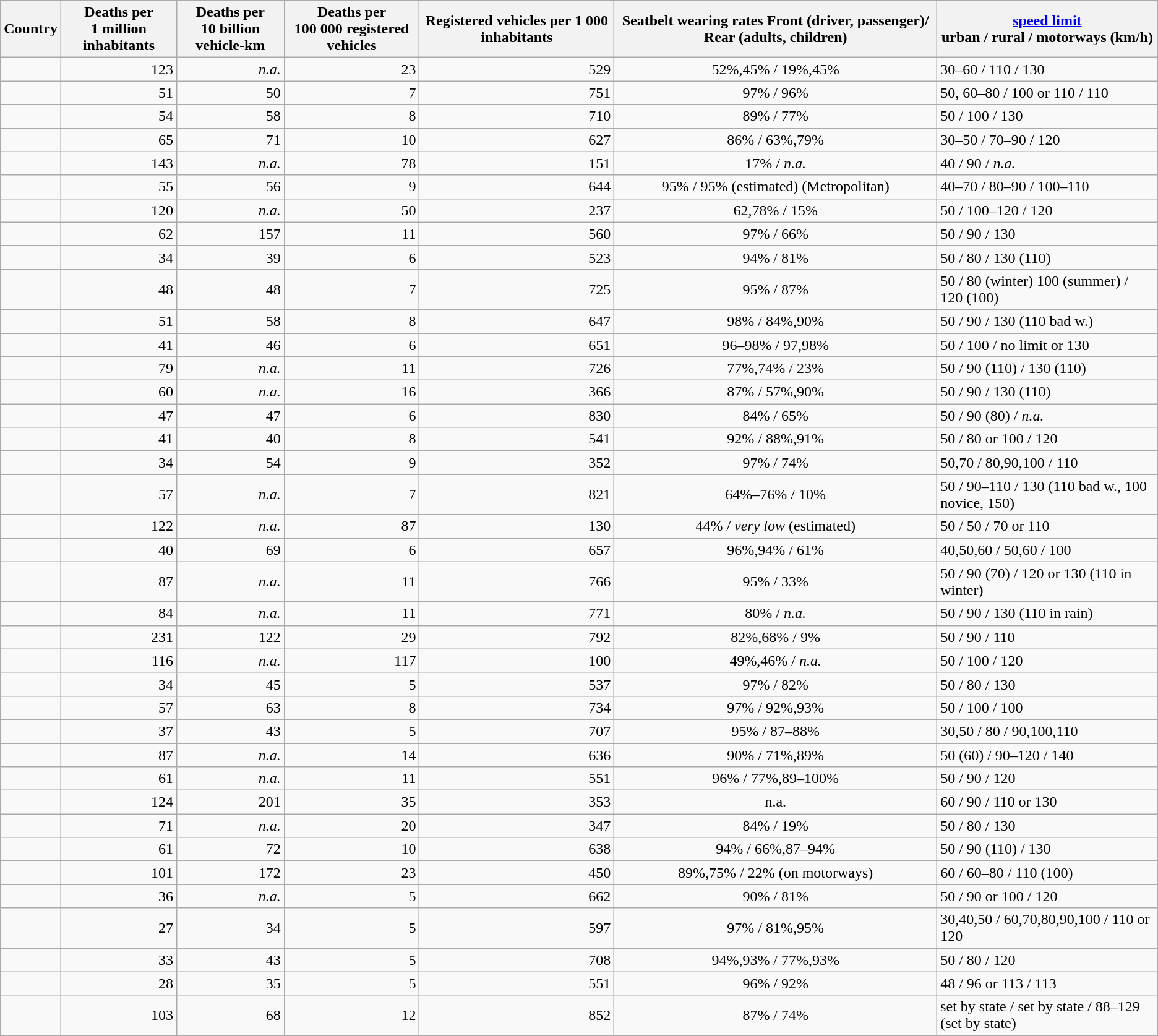<table class="wikitable sortable">
<tr>
<th data-sort-type="text">Country</th>
<th data-sort-type="number">Deaths per<br>1 million inhabitants</th>
<th data-sort-type="number">Deaths per<br>10 billion vehicle-km</th>
<th data-sort-type="number">Deaths per<br>100 000 registered vehicles</th>
<th data-sort-type="number">Registered vehicles per 1 000 inhabitants</th>
<th class="unsortable">Seatbelt wearing rates Front (driver, passenger)/ Rear (adults, children)</th>
<th class="unsortable"><a href='#'>speed limit</a><br>urban / rural / motorways (km/h)</th>
</tr>
<tr>
<td></td>
<td align=right>123</td>
<td align=right><em>n.a.</em></td>
<td align=right>23</td>
<td align=right>529</td>
<td align=center>52%,45% / 19%,45%</td>
<td>30–60 / 110 / 130</td>
</tr>
<tr>
<td></td>
<td align=right>51</td>
<td align=right>50</td>
<td align=right>7</td>
<td align=right>751</td>
<td align=center>97% / 96%</td>
<td>50, 60–80 / 100 or 110 / 110</td>
</tr>
<tr>
<td></td>
<td align=right>54</td>
<td align=right>58</td>
<td align=right>8</td>
<td align=right>710</td>
<td align=center>89% / 77%</td>
<td>50 / 100 / 130</td>
</tr>
<tr>
<td></td>
<td align=right>65</td>
<td align=right>71</td>
<td align=right>10</td>
<td align=right>627</td>
<td align=center>86% / 63%,79%</td>
<td>30–50 / 70–90 / 120</td>
</tr>
<tr>
<td></td>
<td align=right>143</td>
<td align=right><em>n.a.</em></td>
<td align=right>78</td>
<td align=right>151</td>
<td align=center>17% / <em>n.a.</em></td>
<td>40 / 90 / <em>n.a.</em></td>
</tr>
<tr>
<td></td>
<td align=right>55</td>
<td align=right>56</td>
<td align=right>9</td>
<td align=right>644</td>
<td align=center>95% / 95% (estimated) (Metropolitan)</td>
<td>40–70 / 80–90 / 100–110</td>
</tr>
<tr>
<td></td>
<td align=right>120</td>
<td align=right><em>n.a.</em></td>
<td align=right>50</td>
<td align=right>237</td>
<td align=center>62,78% / 15%</td>
<td>50 / 100–120 / 120</td>
</tr>
<tr>
<td></td>
<td align=right>62</td>
<td align=right>157</td>
<td align=right>11</td>
<td align=right>560</td>
<td align=center>97% / 66%</td>
<td>50 / 90 / 130</td>
</tr>
<tr>
<td></td>
<td align=right>34</td>
<td align=right>39</td>
<td align=right>6</td>
<td align=right>523</td>
<td align=center>94% / 81%</td>
<td>50 / 80 / 130 (110)</td>
</tr>
<tr>
<td></td>
<td align=right>48</td>
<td align=right>48</td>
<td align=right>7</td>
<td align=right>725</td>
<td align=center>95% / 87%</td>
<td>50 / 80 (winter) 100 (summer) / 120 (100)</td>
</tr>
<tr>
<td></td>
<td align=right>51</td>
<td align=right>58</td>
<td align=right>8</td>
<td align=right>647</td>
<td align=center>98% / 84%,90%</td>
<td>50 / 90 / 130 (110 bad w.)</td>
</tr>
<tr>
<td></td>
<td align=right>41</td>
<td align=right>46</td>
<td align=right>6</td>
<td align=right>651</td>
<td align=center>96–98% / 97,98%</td>
<td>50 / 100 / no limit or 130</td>
</tr>
<tr>
<td></td>
<td align=right>79</td>
<td align=right><em>n.a.</em></td>
<td align=right>11</td>
<td align=right>726</td>
<td align=center>77%,74% / 23%</td>
<td>50 / 90 (110) / 130 (110)</td>
</tr>
<tr>
<td></td>
<td align=right>60</td>
<td align=right><em>n.a.</em></td>
<td align=right>16</td>
<td align=right>366</td>
<td align=center>87% / 57%,90%</td>
<td>50 / 90 / 130 (110)</td>
</tr>
<tr>
<td></td>
<td align=right>47</td>
<td align=right>47</td>
<td align=right>6</td>
<td align=right>830</td>
<td align=center>84% / 65%</td>
<td>50 / 90 (80) / <em>n.a.</em></td>
</tr>
<tr>
<td></td>
<td align=right>41</td>
<td align=right>40</td>
<td align=right>8</td>
<td align=right>541</td>
<td align=center>92% / 88%,91%</td>
<td>50 / 80 or 100 / 120</td>
</tr>
<tr>
<td></td>
<td align=right>34</td>
<td align=right>54</td>
<td align=right>9</td>
<td align=right>352</td>
<td align=center>97% / 74%</td>
<td>50,70 / 80,90,100 / 110</td>
</tr>
<tr>
<td></td>
<td align=right>57</td>
<td align=right><em>n.a.</em></td>
<td align=right>7</td>
<td align=right>821</td>
<td align=center>64%–76% / 10%</td>
<td>50 / 90–110 / 130 (110 bad w., 100 novice, 150)</td>
</tr>
<tr>
<td></td>
<td align=right>122</td>
<td align=right><em>n.a.</em></td>
<td align=right>87</td>
<td align=right>130</td>
<td align=center>44% / <em>very low</em> (estimated)</td>
<td>50 / 50 / 70 or 110</td>
</tr>
<tr>
<td></td>
<td align=right>40</td>
<td align=right>69</td>
<td align=right>6</td>
<td align=right>657</td>
<td align=center>96%,94% / 61%</td>
<td>40,50,60 / 50,60 / 100</td>
</tr>
<tr>
<td></td>
<td align=right>87</td>
<td align=right><em>n.a.</em></td>
<td align=right>11</td>
<td align=right>766</td>
<td align=center>95% / 33%</td>
<td>50 / 90 (70) / 120 or 130 (110 in winter)</td>
</tr>
<tr>
<td></td>
<td align=right>84</td>
<td align=right><em>n.a.</em></td>
<td align=right>11</td>
<td align=right>771</td>
<td align=center>80% / <em>n.a.</em></td>
<td>50 / 90 / 130 (110 in rain)</td>
</tr>
<tr>
<td></td>
<td align=right>231</td>
<td align=right>122</td>
<td align=right>29</td>
<td align=right>792</td>
<td align=center>82%,68% / 9%</td>
<td>50 / 90 / 110</td>
</tr>
<tr>
<td></td>
<td align=right>116</td>
<td align=right><em>n.a.</em></td>
<td align=right>117</td>
<td align=right>100</td>
<td align=center>49%,46% / <em>n.a.</em></td>
<td>50 / 100 / 120</td>
</tr>
<tr>
<td></td>
<td align=right>34</td>
<td align=right>45</td>
<td align=right>5</td>
<td align=right>537</td>
<td align=center>97% / 82%</td>
<td>50 / 80 / 130</td>
</tr>
<tr>
<td></td>
<td align=right>57</td>
<td align=right>63</td>
<td align=right>8</td>
<td align=right>734</td>
<td align=center>97% / 92%,93%</td>
<td>50 / 100 / 100</td>
</tr>
<tr>
<td></td>
<td align=right>37</td>
<td align=right>43</td>
<td align=right>5</td>
<td align=right>707</td>
<td align=center>95% / 87–88%</td>
<td>30,50 / 80 / 90,100,110</td>
</tr>
<tr>
<td></td>
<td align=right>87</td>
<td align=right><em>n.a.</em></td>
<td align=right>14</td>
<td align=right>636</td>
<td align=center>90% / 71%,89%</td>
<td>50 (60) / 90–120 / 140</td>
</tr>
<tr>
<td></td>
<td align=right>61</td>
<td align=right><em>n.a.</em></td>
<td align=right>11</td>
<td align=right>551</td>
<td align=center>96% / 77%,89–100%</td>
<td>50 / 90 / 120</td>
</tr>
<tr>
<td></td>
<td align=right>124</td>
<td align=right>201</td>
<td align=right>35</td>
<td align=right>353</td>
<td align=center>n.a.</td>
<td>60 / 90 / 110 or 130</td>
</tr>
<tr>
<td></td>
<td align=right>71</td>
<td align=right><em>n.a.</em></td>
<td align=right>20</td>
<td align=right>347</td>
<td align=center>84% / 19%</td>
<td>50 / 80 / 130</td>
</tr>
<tr>
<td></td>
<td align=right>61</td>
<td align=right>72</td>
<td align=right>10</td>
<td align=right>638</td>
<td align=center>94% / 66%,87–94%</td>
<td>50 / 90 (110) / 130</td>
</tr>
<tr>
<td></td>
<td align=right>101</td>
<td align=right>172</td>
<td align=right>23</td>
<td align=right>450</td>
<td align=center>89%,75% / 22% (on motorways)</td>
<td>60 / 60–80 / 110 (100)</td>
</tr>
<tr>
<td></td>
<td align=right>36</td>
<td align=right><em>n.a.</em></td>
<td align=right>5</td>
<td align=right>662</td>
<td align=center>90% / 81%</td>
<td>50 / 90 or 100 / 120</td>
</tr>
<tr>
<td></td>
<td align=right>27</td>
<td align=right>34</td>
<td align=right>5</td>
<td align=right>597</td>
<td align=center>97% / 81%,95%</td>
<td>30,40,50 / 60,70,80,90,100 / 110 or 120</td>
</tr>
<tr>
<td></td>
<td align=right>33</td>
<td align=right>43</td>
<td align=right>5</td>
<td align=right>708</td>
<td align=center>94%,93% / 77%,93%</td>
<td>50 / 80 / 120</td>
</tr>
<tr>
<td></td>
<td align=right>28</td>
<td align=right>35</td>
<td align=right>5</td>
<td align=right>551</td>
<td align=center>96% / 92%</td>
<td>48 / 96 or 113 / 113</td>
</tr>
<tr>
<td></td>
<td align=right>103</td>
<td align=right>68</td>
<td align=right>12</td>
<td align=right>852</td>
<td align=center>87% / 74%</td>
<td>set by state / set by state / 88–129 (set by state)</td>
</tr>
</table>
